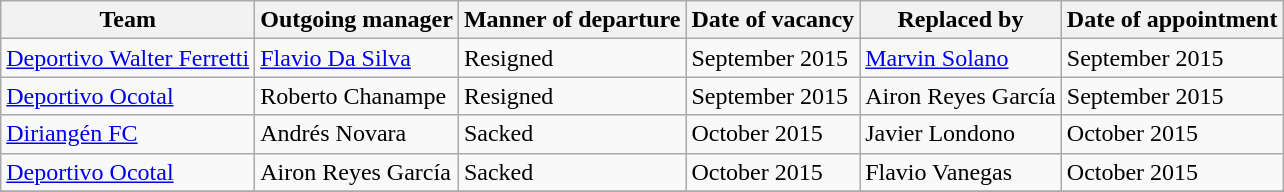<table class="wikitable">
<tr>
<th>Team</th>
<th>Outgoing manager</th>
<th>Manner of departure</th>
<th>Date of vacancy</th>
<th>Replaced by</th>
<th>Date of appointment</th>
</tr>
<tr>
<td><a href='#'>Deportivo Walter Ferretti</a></td>
<td> <a href='#'>Flavio Da Silva</a></td>
<td>Resigned</td>
<td>September 2015</td>
<td> <a href='#'>Marvin Solano</a></td>
<td>September 2015</td>
</tr>
<tr>
<td><a href='#'>Deportivo Ocotal</a></td>
<td> Roberto Chanampe</td>
<td>Resigned</td>
<td>September 2015</td>
<td> Airon Reyes García</td>
<td>September 2015</td>
</tr>
<tr>
<td><a href='#'>Diriangén FC</a></td>
<td> Andrés Novara</td>
<td>Sacked</td>
<td>October 2015</td>
<td> Javier Londono</td>
<td>October 2015</td>
</tr>
<tr>
<td><a href='#'>Deportivo Ocotal</a></td>
<td> Airon Reyes García</td>
<td>Sacked</td>
<td>October 2015</td>
<td> Flavio Vanegas</td>
<td>October 2015</td>
</tr>
<tr>
</tr>
</table>
